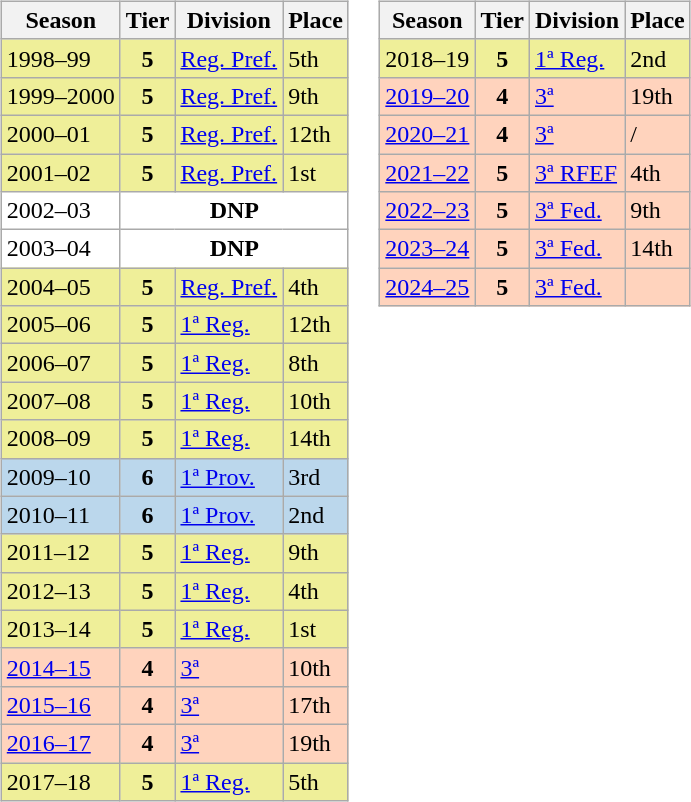<table>
<tr>
<td valign="top" width=0%><br><table class="wikitable">
<tr style="background:#f0f6fa;">
<th>Season</th>
<th>Tier</th>
<th>Division</th>
<th>Place</th>
</tr>
<tr>
<td style="background:#EFEF99;">1998–99</td>
<th style="background:#EFEF99;">5</th>
<td style="background:#EFEF99;"><a href='#'>Reg. Pref.</a></td>
<td style="background:#EFEF99;">5th</td>
</tr>
<tr>
<td style="background:#EFEF99;">1999–2000</td>
<th style="background:#EFEF99;">5</th>
<td style="background:#EFEF99;"><a href='#'>Reg. Pref.</a></td>
<td style="background:#EFEF99;">9th</td>
</tr>
<tr>
<td style="background:#EFEF99;">2000–01</td>
<th style="background:#EFEF99;">5</th>
<td style="background:#EFEF99;"><a href='#'>Reg. Pref.</a></td>
<td style="background:#EFEF99;">12th</td>
</tr>
<tr>
<td style="background:#EFEF99;">2001–02</td>
<th style="background:#EFEF99;">5</th>
<td style="background:#EFEF99;"><a href='#'>Reg. Pref.</a></td>
<td style="background:#EFEF99;">1st</td>
</tr>
<tr>
<td style="background:#FFFFFF;">2002–03</td>
<th colspan="3" style="background:#FFFFFF;">DNP</th>
</tr>
<tr>
<td style="background:#FFFFFF;">2003–04</td>
<th colspan="3" style="background:#FFFFFF;">DNP</th>
</tr>
<tr>
<td style="background:#EFEF99;">2004–05</td>
<th style="background:#EFEF99;">5</th>
<td style="background:#EFEF99;"><a href='#'>Reg. Pref.</a></td>
<td style="background:#EFEF99;">4th</td>
</tr>
<tr>
<td style="background:#EFEF99;">2005–06</td>
<th style="background:#EFEF99;">5</th>
<td style="background:#EFEF99;"><a href='#'>1ª Reg.</a></td>
<td style="background:#EFEF99;">12th</td>
</tr>
<tr>
<td style="background:#EFEF99;">2006–07</td>
<th style="background:#EFEF99;">5</th>
<td style="background:#EFEF99;"><a href='#'>1ª Reg.</a></td>
<td style="background:#EFEF99;">8th</td>
</tr>
<tr>
<td style="background:#EFEF99;">2007–08</td>
<th style="background:#EFEF99;">5</th>
<td style="background:#EFEF99;"><a href='#'>1ª Reg.</a></td>
<td style="background:#EFEF99;">10th</td>
</tr>
<tr>
<td style="background:#EFEF99;">2008–09</td>
<th style="background:#EFEF99;">5</th>
<td style="background:#EFEF99;"><a href='#'>1ª Reg.</a></td>
<td style="background:#EFEF99;">14th</td>
</tr>
<tr>
<td style="background:#BBD7EC;">2009–10</td>
<th style="background:#BBD7EC;">6</th>
<td style="background:#BBD7EC;"><a href='#'>1ª Prov.</a></td>
<td style="background:#BBD7EC;">3rd</td>
</tr>
<tr>
<td style="background:#BBD7EC;">2010–11</td>
<th style="background:#BBD7EC;">6</th>
<td style="background:#BBD7EC;"><a href='#'>1ª Prov.</a></td>
<td style="background:#BBD7EC;">2nd</td>
</tr>
<tr>
<td style="background:#EFEF99;">2011–12</td>
<th style="background:#EFEF99;">5</th>
<td style="background:#EFEF99;"><a href='#'>1ª Reg.</a></td>
<td style="background:#EFEF99;">9th</td>
</tr>
<tr>
<td style="background:#EFEF99;">2012–13</td>
<th style="background:#EFEF99;">5</th>
<td style="background:#EFEF99;"><a href='#'>1ª Reg.</a></td>
<td style="background:#EFEF99;">4th</td>
</tr>
<tr>
<td style="background:#EFEF99;">2013–14</td>
<th style="background:#EFEF99;">5</th>
<td style="background:#EFEF99;"><a href='#'>1ª Reg.</a></td>
<td style="background:#EFEF99;">1st</td>
</tr>
<tr>
<td style="background:#FFD3BD;"><a href='#'>2014–15</a></td>
<th style="background:#FFD3BD;">4</th>
<td style="background:#FFD3BD;"><a href='#'>3ª</a></td>
<td style="background:#FFD3BD;">10th</td>
</tr>
<tr>
<td style="background:#FFD3BD;"><a href='#'>2015–16</a></td>
<th style="background:#FFD3BD;">4</th>
<td style="background:#FFD3BD;"><a href='#'>3ª</a></td>
<td style="background:#FFD3BD;">17th</td>
</tr>
<tr>
<td style="background:#FFD3BD;"><a href='#'>2016–17</a></td>
<th style="background:#FFD3BD;">4</th>
<td style="background:#FFD3BD;"><a href='#'>3ª</a></td>
<td style="background:#FFD3BD;">19th</td>
</tr>
<tr>
<td style="background:#EFEF99;">2017–18</td>
<th style="background:#EFEF99;">5</th>
<td style="background:#EFEF99;"><a href='#'>1ª Reg.</a></td>
<td style="background:#EFEF99;">5th</td>
</tr>
</table>
</td>
<td valign="top" width=0%><br><table class="wikitable">
<tr style="background:#f0f6fa;">
<th>Season</th>
<th>Tier</th>
<th>Division</th>
<th>Place</th>
</tr>
<tr>
<td style="background:#EFEF99;">2018–19</td>
<th style="background:#EFEF99;">5</th>
<td style="background:#EFEF99;"><a href='#'>1ª Reg.</a></td>
<td style="background:#EFEF99;">2nd</td>
</tr>
<tr>
<td style="background:#FFD3BD;"><a href='#'>2019–20</a></td>
<th style="background:#FFD3BD;">4</th>
<td style="background:#FFD3BD;"><a href='#'>3ª</a></td>
<td style="background:#FFD3BD;">19th</td>
</tr>
<tr>
<td style="background:#FFD3BD;"><a href='#'>2020–21</a></td>
<th style="background:#FFD3BD;">4</th>
<td style="background:#FFD3BD;"><a href='#'>3ª</a></td>
<td style="background:#FFD3BD;"> / </td>
</tr>
<tr>
<td style="background:#FFD3BD;"><a href='#'>2021–22</a></td>
<th style="background:#FFD3BD;">5</th>
<td style="background:#FFD3BD;"><a href='#'>3ª RFEF</a></td>
<td style="background:#FFD3BD;">4th</td>
</tr>
<tr>
<td style="background:#FFD3BD;"><a href='#'>2022–23</a></td>
<th style="background:#FFD3BD;">5</th>
<td style="background:#FFD3BD;"><a href='#'>3ª Fed.</a></td>
<td style="background:#FFD3BD;">9th</td>
</tr>
<tr>
<td style="background:#FFD3BD;"><a href='#'>2023–24</a></td>
<th style="background:#FFD3BD;">5</th>
<td style="background:#FFD3BD;"><a href='#'>3ª Fed.</a></td>
<td style="background:#FFD3BD;">14th</td>
</tr>
<tr>
<td style="background:#FFD3BD;"><a href='#'>2024–25</a></td>
<th style="background:#FFD3BD;">5</th>
<td style="background:#FFD3BD;"><a href='#'>3ª Fed.</a></td>
<td style="background:#FFD3BD;"></td>
</tr>
</table>
</td>
</tr>
</table>
